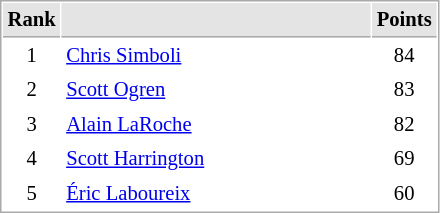<table cellspacing="1" cellpadding="3" style="border:1px solid #AAAAAA;font-size:86%">
<tr bgcolor="#E4E4E4">
<th style="border-bottom:1px solid #AAAAAA" width=10>Rank</th>
<th style="border-bottom:1px solid #AAAAAA" width=200></th>
<th style="border-bottom:1px solid #AAAAAA" width=20>Points</th>
</tr>
<tr>
<td align="center">1</td>
<td> <a href='#'>Chris Simboli</a></td>
<td align=center>84</td>
</tr>
<tr>
<td align="center">2</td>
<td> <a href='#'>Scott Ogren</a></td>
<td align=center>83</td>
</tr>
<tr>
<td align="center">3</td>
<td> <a href='#'>Alain LaRoche</a></td>
<td align=center>82</td>
</tr>
<tr>
<td align="center">4</td>
<td> <a href='#'>Scott Harrington</a></td>
<td align=center>69</td>
</tr>
<tr>
<td align="center">5</td>
<td> <a href='#'>Éric Laboureix</a></td>
<td align=center>60</td>
</tr>
</table>
